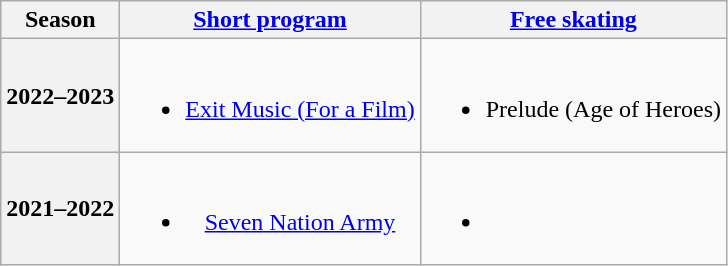<table class=wikitable style=text-align:center>
<tr>
<th>Season</th>
<th><a href='#'>Short program</a></th>
<th><a href='#'>Free skating</a></th>
</tr>
<tr>
<th>2022–2023 <br> </th>
<td><br><ul><li><a href='#'>Exit Music (For a Film)</a> <br></li></ul></td>
<td><br><ul><li>Prelude (Age of Heroes) <br></li></ul></td>
</tr>
<tr>
<th>2021–2022</th>
<td><br><ul><li><a href='#'>Seven Nation Army</a> <br></li></ul></td>
<td><br><ul><li></li></ul></td>
</tr>
</table>
